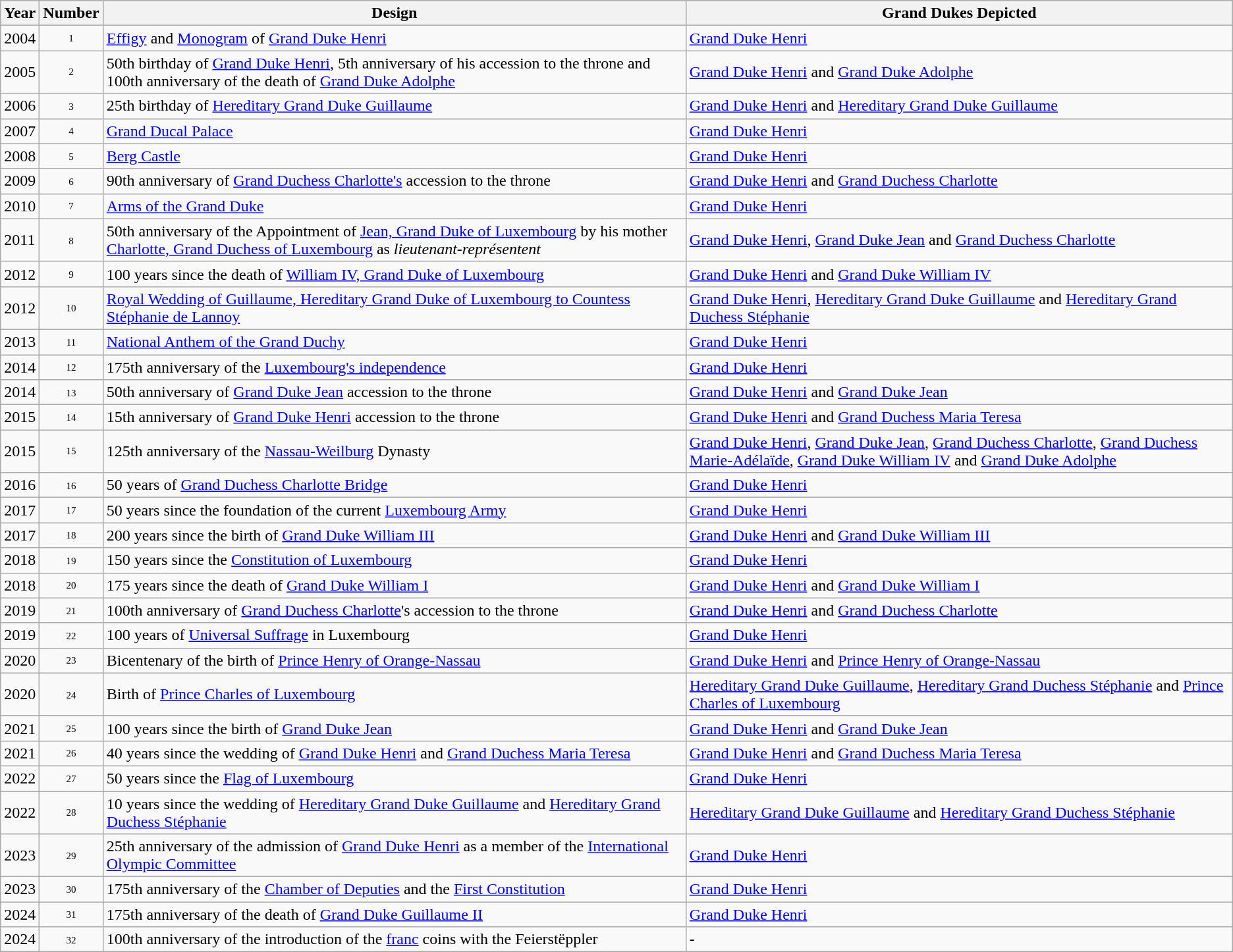<table class="wikitable">
<tr>
<th>Year</th>
<th>Number</th>
<th>Design</th>
<th>Grand Dukes Depicted</th>
</tr>
<tr>
<td>2004</td>
<td style="text-align:center; font-size:10px;">1</td>
<td><a href='#'>Effigy</a> and <a href='#'>Monogram</a> of <a href='#'>Grand Duke Henri</a></td>
<td><a href='#'>Grand Duke Henri</a></td>
</tr>
<tr>
<td>2005</td>
<td style="text-align:center; font-size:10px;">2</td>
<td>50th birthday of <a href='#'>Grand Duke Henri</a>, 5th anniversary of his accession to the throne and 100th anniversary of the death of <a href='#'>Grand Duke Adolphe</a></td>
<td><a href='#'>Grand Duke Henri</a> and <a href='#'>Grand Duke Adolphe</a></td>
</tr>
<tr>
<td>2006</td>
<td style="text-align:center; font-size:10px;">3</td>
<td>25th birthday of <a href='#'>Hereditary Grand Duke Guillaume</a></td>
<td><a href='#'>Grand Duke Henri</a> and <a href='#'>Hereditary Grand Duke Guillaume</a></td>
</tr>
<tr>
<td>2007</td>
<td style="text-align:center; font-size:10px;">4</td>
<td><a href='#'>Grand Ducal Palace</a></td>
<td><a href='#'>Grand Duke Henri</a></td>
</tr>
<tr>
<td>2008</td>
<td style="text-align:center; font-size:10px;">5</td>
<td><a href='#'>Berg Castle</a></td>
<td><a href='#'>Grand Duke Henri</a></td>
</tr>
<tr>
<td>2009</td>
<td style="text-align:center; font-size:10px;">6</td>
<td>90th anniversary of <a href='#'>Grand Duchess Charlotte's</a> accession to the throne</td>
<td><a href='#'>Grand Duke Henri</a> and <a href='#'>Grand Duchess Charlotte</a></td>
</tr>
<tr>
<td>2010</td>
<td style="text-align:center; font-size:10px;">7</td>
<td><a href='#'>Arms of the Grand Duke</a></td>
<td><a href='#'>Grand Duke Henri</a></td>
</tr>
<tr>
<td>2011</td>
<td style="text-align:center; font-size:10px;">8</td>
<td>50th anniversary of the Appointment of <a href='#'>Jean, Grand Duke of Luxembourg</a> by his mother <a href='#'>Charlotte, Grand Duchess of Luxembourg</a> as <em>lieutenant-représentent</em></td>
<td><a href='#'>Grand Duke Henri</a>, <a href='#'>Grand Duke Jean</a> and <a href='#'>Grand Duchess Charlotte</a></td>
</tr>
<tr>
<td>2012</td>
<td style="text-align:center; font-size:10px;">9</td>
<td>100 years since the death of <a href='#'>William IV, Grand Duke of Luxembourg</a></td>
<td><a href='#'>Grand Duke Henri</a> and <a href='#'>Grand Duke William IV</a></td>
</tr>
<tr>
<td>2012</td>
<td style="text-align:center; font-size:10px;">10</td>
<td><a href='#'>Royal Wedding of Guillaume, Hereditary Grand Duke of Luxembourg to Countess Stéphanie de Lannoy</a></td>
<td><a href='#'>Grand Duke Henri</a>, <a href='#'>Hereditary Grand Duke Guillaume</a>  and <a href='#'>Hereditary Grand Duchess Stéphanie</a></td>
</tr>
<tr>
<td>2013</td>
<td style="text-align:center; font-size:10px;">11</td>
<td><a href='#'>National Anthem of the Grand Duchy</a></td>
<td><a href='#'>Grand Duke Henri</a></td>
</tr>
<tr>
<td>2014</td>
<td style="text-align:center; font-size:10px;">12</td>
<td>175th anniversary of the <a href='#'>Luxembourg's independence</a></td>
<td><a href='#'>Grand Duke Henri</a></td>
</tr>
<tr>
<td>2014</td>
<td style="text-align:center; font-size:10px;">13</td>
<td>50th anniversary of <a href='#'>Grand Duke Jean</a> accession to the throne</td>
<td><a href='#'>Grand Duke Henri</a> and <a href='#'>Grand Duke Jean</a></td>
</tr>
<tr>
<td>2015</td>
<td style="text-align:center; font-size:10px;">14</td>
<td>15th anniversary of <a href='#'>Grand Duke Henri</a> accession to the throne</td>
<td><a href='#'>Grand Duke Henri</a> and <a href='#'>Grand Duchess Maria Teresa</a></td>
</tr>
<tr>
<td>2015</td>
<td style="text-align:center; font-size:10px;">15</td>
<td>125th anniversary of the <a href='#'>Nassau-Weilburg</a> Dynasty</td>
<td><a href='#'>Grand Duke Henri</a>, <a href='#'>Grand Duke Jean</a>, <a href='#'>Grand Duchess Charlotte</a>, <a href='#'>Grand Duchess Marie-Adélaïde</a>, <a href='#'>Grand Duke William IV</a> and <a href='#'>Grand Duke Adolphe</a></td>
</tr>
<tr>
<td>2016</td>
<td style="text-align:center; font-size:10px;">16</td>
<td>50 years of <a href='#'>Grand Duchess Charlotte Bridge</a></td>
<td><a href='#'>Grand Duke Henri</a></td>
</tr>
<tr>
<td>2017</td>
<td style="text-align:center; font-size:10px;">17</td>
<td>50 years since the foundation of the current <a href='#'>Luxembourg Army</a></td>
<td><a href='#'>Grand Duke Henri</a></td>
</tr>
<tr>
<td>2017</td>
<td style="text-align:center; font-size:10px;">18</td>
<td>200 years since the birth of <a href='#'>Grand Duke William III</a></td>
<td><a href='#'>Grand Duke Henri</a> and <a href='#'>Grand Duke William III</a></td>
</tr>
<tr>
<td>2018</td>
<td style="text-align:center; font-size:10px;">19</td>
<td>150 years since the <a href='#'>Constitution of Luxembourg</a></td>
<td><a href='#'>Grand Duke Henri</a></td>
</tr>
<tr>
<td>2018</td>
<td style="text-align:center; font-size:10px;">20</td>
<td>175 years since the death of <a href='#'>Grand Duke William I</a></td>
<td><a href='#'>Grand Duke Henri</a> and <a href='#'>Grand Duke William I</a></td>
</tr>
<tr>
<td>2019</td>
<td style="text-align:center; font-size:10px;">21</td>
<td>100th anniversary of <a href='#'>Grand Duchess Charlotte</a>'s accession to the throne</td>
<td><a href='#'>Grand Duke Henri</a> and <a href='#'>Grand Duchess Charlotte</a></td>
</tr>
<tr>
<td>2019</td>
<td style="text-align:center; font-size:10px;">22</td>
<td>100 years of <a href='#'>Universal Suffrage</a> in Luxembourg</td>
<td><a href='#'>Grand Duke Henri</a></td>
</tr>
<tr>
<td>2020</td>
<td style="text-align:center; font-size:10px;">23</td>
<td>Bicentenary of the birth of <a href='#'>Prince Henry of Orange-Nassau</a></td>
<td><a href='#'>Grand Duke Henri</a> and <a href='#'>Prince Henry of Orange-Nassau</a></td>
</tr>
<tr>
<td>2020</td>
<td style="text-align:center; font-size:10px;">24</td>
<td>Birth of <a href='#'>Prince Charles of Luxembourg</a></td>
<td><a href='#'>Hereditary Grand Duke Guillaume</a>, <a href='#'>Hereditary Grand Duchess Stéphanie</a> and <a href='#'>Prince Charles of Luxembourg</a></td>
</tr>
<tr>
<td>2021</td>
<td style="text-align:center; font-size:10px;">25</td>
<td>100 years since the birth of <a href='#'>Grand Duke Jean</a></td>
<td><a href='#'>Grand Duke Henri</a> and <a href='#'>Grand Duke Jean</a></td>
</tr>
<tr>
<td>2021</td>
<td style="text-align:center; font-size:10px;">26</td>
<td>40 years since the wedding of <a href='#'>Grand Duke Henri</a> and <a href='#'>Grand Duchess Maria Teresa</a></td>
<td><a href='#'>Grand Duke Henri</a> and <a href='#'>Grand Duchess Maria Teresa</a></td>
</tr>
<tr>
<td>2022</td>
<td style="text-align:center; font-size:10px;">27</td>
<td>50 years since the <a href='#'>Flag of Luxembourg</a></td>
<td><a href='#'>Grand Duke Henri</a></td>
</tr>
<tr>
<td>2022</td>
<td style="text-align:center; font-size:10px;">28</td>
<td>10 years since the wedding of <a href='#'>Hereditary Grand Duke Guillaume</a> and <a href='#'>Hereditary Grand Duchess Stéphanie</a></td>
<td><a href='#'>Hereditary Grand Duke Guillaume</a> and <a href='#'>Hereditary Grand Duchess Stéphanie</a></td>
</tr>
<tr>
<td>2023</td>
<td style="text-align:center; font-size:10px;">29</td>
<td>25th anniversary of the admission of <a href='#'>Grand Duke Henri</a> as a member of the <a href='#'>International Olympic Committee</a></td>
<td><a href='#'>Grand Duke Henri</a></td>
</tr>
<tr>
<td>2023</td>
<td style="text-align:center; font-size:10px;">30</td>
<td>175th anniversary of the <a href='#'>Chamber of Deputies</a> and the <a href='#'>First Constitution</a></td>
<td><a href='#'>Grand Duke Henri</a></td>
</tr>
<tr>
<td>2024</td>
<td style="text-align:center; font-size:10px;">31</td>
<td>175th anniversary of the death of <a href='#'>Grand Duke Guillaume II</a></td>
<td><a href='#'>Grand Duke Henri</a></td>
</tr>
<tr>
<td>2024</td>
<td style="text-align:center; font-size:10px;">32</td>
<td>100th anniversary of the introduction of the <a href='#'>franc</a> coins with the Feierstëppler</td>
<td>-</td>
</tr>
</table>
